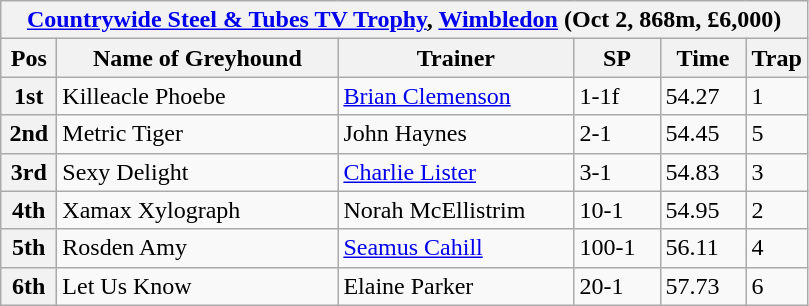<table class="wikitable">
<tr>
<th colspan="6"><a href='#'>Countrywide Steel & Tubes TV Trophy</a>, <a href='#'>Wimbledon</a> (Oct 2, 868m, £6,000)</th>
</tr>
<tr>
<th width=30>Pos</th>
<th width=180>Name of Greyhound</th>
<th width=150>Trainer</th>
<th width=50>SP</th>
<th width=50>Time</th>
<th width=30>Trap</th>
</tr>
<tr>
<th>1st</th>
<td>Killeacle Phoebe</td>
<td><a href='#'>Brian Clemenson</a></td>
<td>1-1f</td>
<td>54.27</td>
<td>1</td>
</tr>
<tr>
<th>2nd</th>
<td>Metric Tiger</td>
<td>John Haynes</td>
<td>2-1</td>
<td>54.45</td>
<td>5</td>
</tr>
<tr>
<th>3rd</th>
<td>Sexy Delight</td>
<td><a href='#'>Charlie Lister</a></td>
<td>3-1</td>
<td>54.83</td>
<td>3</td>
</tr>
<tr>
<th>4th</th>
<td>Xamax Xylograph</td>
<td>Norah McEllistrim</td>
<td>10-1</td>
<td>54.95</td>
<td>2</td>
</tr>
<tr>
<th>5th</th>
<td>Rosden Amy</td>
<td><a href='#'>Seamus Cahill</a></td>
<td>100-1</td>
<td>56.11</td>
<td>4</td>
</tr>
<tr>
<th>6th</th>
<td>Let Us Know</td>
<td>Elaine Parker</td>
<td>20-1</td>
<td>57.73</td>
<td>6</td>
</tr>
</table>
